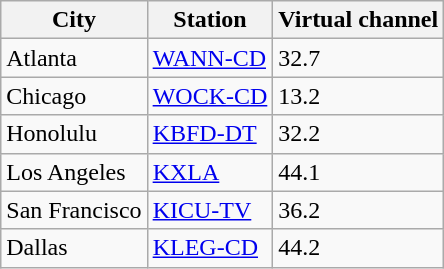<table class="wikitable">
<tr>
<th>City</th>
<th>Station</th>
<th>Virtual channel</th>
</tr>
<tr>
<td>Atlanta</td>
<td><a href='#'>WANN-CD</a></td>
<td>32.7</td>
</tr>
<tr>
<td>Chicago</td>
<td><a href='#'>WOCK-CD</a></td>
<td>13.2</td>
</tr>
<tr>
<td>Honolulu</td>
<td><a href='#'>KBFD-DT</a></td>
<td>32.2</td>
</tr>
<tr>
<td>Los Angeles</td>
<td><a href='#'>KXLA</a></td>
<td>44.1</td>
</tr>
<tr>
<td>San Francisco</td>
<td><a href='#'>KICU-TV</a></td>
<td>36.2</td>
</tr>
<tr>
<td>Dallas</td>
<td><a href='#'>KLEG-CD</a></td>
<td>44.2</td>
</tr>
</table>
